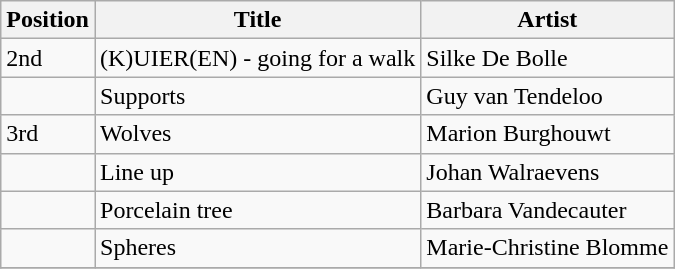<table class="wikitable">
<tr>
<th bgcolor=#dddddd>Position</th>
<th bgcolor=#dddddd>Title</th>
<th bgcolor=#dddddd>Artist</th>
</tr>
<tr>
<td align="left">2nd</td>
<td align="left">(K)UIER(EN) - going for a walk</td>
<td align="left">Silke De Bolle</td>
</tr>
<tr>
<td align="left"></td>
<td align="left">Supports</td>
<td align="left">Guy van Tendeloo</td>
</tr>
<tr>
<td align="left">3rd</td>
<td align="left">Wolves</td>
<td align="left">Marion Burghouwt</td>
</tr>
<tr>
<td align="left"></td>
<td align="left">Line up</td>
<td align="left">Johan Walraevens</td>
</tr>
<tr>
<td align="left"></td>
<td align="left">Porcelain tree</td>
<td align="left">Barbara Vandecauter</td>
</tr>
<tr>
<td align="left"></td>
<td align="left">Spheres</td>
<td align="left">Marie-Christine Blomme</td>
</tr>
<tr>
</tr>
</table>
